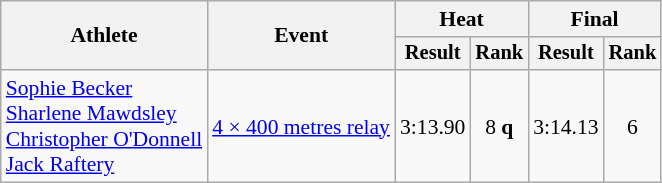<table class="wikitable" style="font-size:90%">
<tr>
<th rowspan="2">Athlete</th>
<th rowspan="2">Event</th>
<th colspan="2">Heat</th>
<th colspan="2">Final</th>
</tr>
<tr style="font-size:95%">
<th>Result</th>
<th>Rank</th>
<th>Result</th>
<th>Rank</th>
</tr>
<tr align=center>
<td align=left><a href='#'>Sophie Becker</a><br><a href='#'>Sharlene Mawdsley</a><br><a href='#'>Christopher O'Donnell</a><br><a href='#'>Jack Raftery</a></td>
<td align=left><a href='#'>4 × 400 metres relay</a></td>
<td>3:13.90 </td>
<td>8 <strong>q</strong></td>
<td>3:14.13</td>
<td>6</td>
</tr>
</table>
